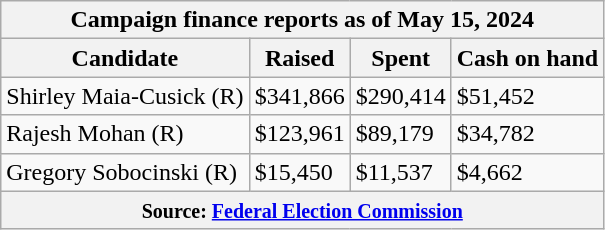<table class="wikitable sortable">
<tr>
<th colspan=4>Campaign finance reports as of May 15, 2024</th>
</tr>
<tr style="text-align:center;">
<th>Candidate</th>
<th>Raised</th>
<th>Spent</th>
<th>Cash on hand</th>
</tr>
<tr>
<td>Shirley Maia-Cusick (R)</td>
<td>$341,866</td>
<td>$290,414</td>
<td>$51,452</td>
</tr>
<tr>
<td>Rajesh Mohan (R)</td>
<td>$123,961</td>
<td>$89,179</td>
<td>$34,782</td>
</tr>
<tr>
<td>Gregory Sobocinski (R)</td>
<td>$15,450</td>
<td>$11,537</td>
<td>$4,662</td>
</tr>
<tr>
<th colspan="4"><small>Source: <a href='#'>Federal Election Commission</a></small></th>
</tr>
</table>
